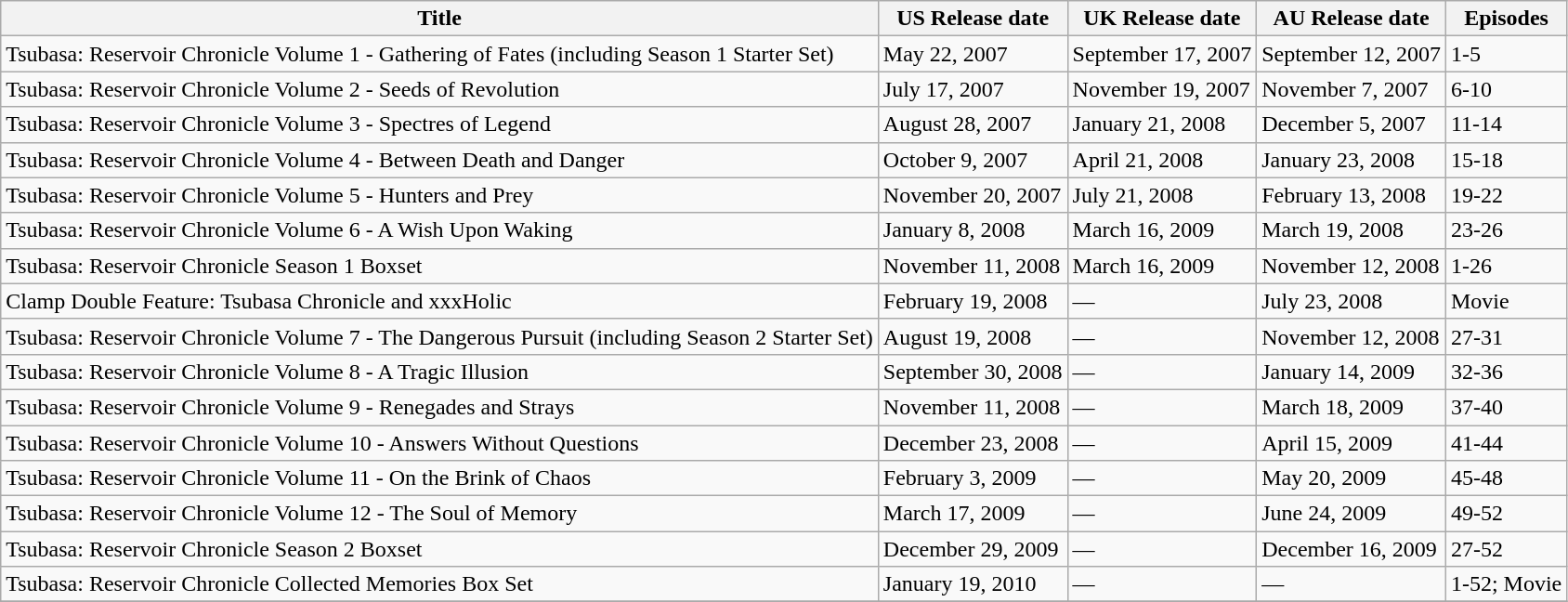<table class="wikitable">
<tr>
<th>Title</th>
<th>US Release date</th>
<th>UK Release date</th>
<th>AU Release date</th>
<th>Episodes</th>
</tr>
<tr>
<td>Tsubasa: Reservoir Chronicle Volume 1 - Gathering of Fates (including Season 1 Starter Set)</td>
<td>May 22, 2007</td>
<td>September 17, 2007</td>
<td>September 12, 2007</td>
<td>1-5</td>
</tr>
<tr>
<td>Tsubasa: Reservoir Chronicle Volume 2 - Seeds of Revolution</td>
<td>July 17, 2007</td>
<td>November 19, 2007</td>
<td>November 7, 2007</td>
<td>6-10</td>
</tr>
<tr>
<td>Tsubasa: Reservoir Chronicle Volume 3 - Spectres of Legend</td>
<td>August 28, 2007</td>
<td>January 21, 2008</td>
<td>December 5, 2007</td>
<td>11-14</td>
</tr>
<tr>
<td>Tsubasa: Reservoir Chronicle Volume 4 - Between Death and Danger</td>
<td>October 9, 2007</td>
<td>April 21, 2008</td>
<td>January 23, 2008</td>
<td>15-18</td>
</tr>
<tr>
<td>Tsubasa: Reservoir Chronicle Volume 5 - Hunters and Prey</td>
<td>November 20, 2007</td>
<td>July 21, 2008</td>
<td>February 13, 2008</td>
<td>19-22</td>
</tr>
<tr>
<td>Tsubasa: Reservoir Chronicle Volume 6 - A Wish Upon Waking</td>
<td>January 8, 2008</td>
<td>March 16, 2009</td>
<td>March 19, 2008</td>
<td>23-26</td>
</tr>
<tr>
<td>Tsubasa: Reservoir Chronicle Season 1 Boxset</td>
<td>November 11, 2008</td>
<td>March 16, 2009</td>
<td>November 12, 2008</td>
<td>1-26</td>
</tr>
<tr>
<td>Clamp Double Feature: Tsubasa Chronicle and xxxHolic</td>
<td>February 19, 2008</td>
<td>—</td>
<td>July 23, 2008</td>
<td>Movie</td>
</tr>
<tr>
<td>Tsubasa: Reservoir Chronicle Volume 7 - The Dangerous Pursuit (including Season 2 Starter Set)</td>
<td>August 19, 2008</td>
<td>—</td>
<td>November 12, 2008</td>
<td>27-31</td>
</tr>
<tr>
<td>Tsubasa: Reservoir Chronicle Volume 8 - A Tragic Illusion</td>
<td>September 30, 2008</td>
<td>—</td>
<td>January 14, 2009</td>
<td>32-36</td>
</tr>
<tr>
<td>Tsubasa: Reservoir Chronicle Volume 9 - Renegades and Strays</td>
<td>November 11, 2008</td>
<td>—</td>
<td>March 18, 2009</td>
<td>37-40</td>
</tr>
<tr>
<td>Tsubasa: Reservoir Chronicle Volume 10 - Answers Without Questions</td>
<td>December 23, 2008</td>
<td>—</td>
<td>April 15, 2009</td>
<td>41-44</td>
</tr>
<tr>
<td>Tsubasa: Reservoir Chronicle Volume 11 - On the Brink of Chaos</td>
<td>February 3, 2009</td>
<td>—</td>
<td>May 20, 2009</td>
<td>45-48</td>
</tr>
<tr>
<td>Tsubasa: Reservoir Chronicle Volume 12 - The Soul of Memory</td>
<td>March 17, 2009</td>
<td>—</td>
<td>June 24, 2009</td>
<td>49-52</td>
</tr>
<tr>
<td>Tsubasa: Reservoir Chronicle Season 2 Boxset</td>
<td>December 29, 2009</td>
<td>—</td>
<td>December 16, 2009</td>
<td>27-52</td>
</tr>
<tr>
<td>Tsubasa: Reservoir Chronicle Collected Memories Box Set</td>
<td>January 19, 2010</td>
<td>—</td>
<td>—</td>
<td>1-52; Movie</td>
</tr>
<tr>
</tr>
</table>
